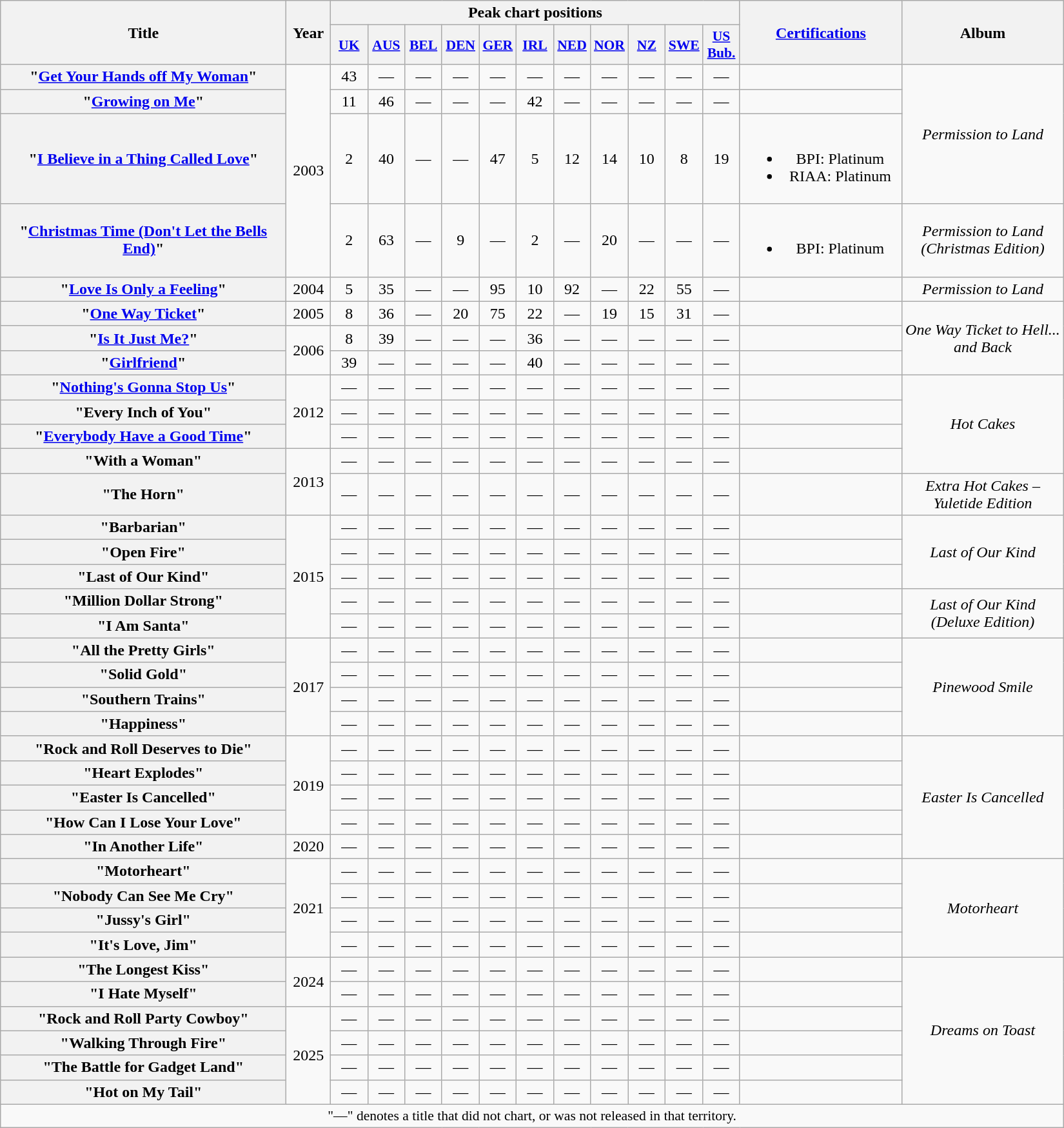<table class="wikitable plainrowheaders" style="text-align:center;">
<tr>
<th scope="col" rowspan="2" style="width:18em;">Title</th>
<th scope="col" rowspan="2" style="width:2.4em;">Year</th>
<th scope="col" colspan="11">Peak chart positions</th>
<th scope="col" rowspan="2" style="width:10em;"><a href='#'>Certifications</a></th>
<th scope="col" rowspan="2" style="width:10em;">Album</th>
</tr>
<tr>
<th scope="col" style="width:2.2em;font-size:90%;"><a href='#'>UK</a><br></th>
<th scope="col" style="width:2.2em;font-size:90%;"><a href='#'>AUS</a><br></th>
<th scope="col" style="width:2.2em;font-size:90%;"><a href='#'>BEL</a><br></th>
<th scope="col" style="width:2.2em;font-size:90%;"><a href='#'>DEN</a><br></th>
<th scope="col" style="width:2.2em;font-size:90%;"><a href='#'>GER</a><br></th>
<th scope="col" style="width:2.2em;font-size:90%;"><a href='#'>IRL</a><br></th>
<th scope="col" style="width:2.2em;font-size:90%;"><a href='#'>NED</a><br></th>
<th scope="col" style="width:2.2em;font-size:90%;"><a href='#'>NOR</a><br></th>
<th scope="col" style="width:2.2em;font-size:90%;"><a href='#'>NZ</a><br></th>
<th scope="col" style="width:2.2em;font-size:90%;"><a href='#'>SWE</a><br></th>
<th scope="col" style="width:2.2em;font-size:90%;"><a href='#'>US<br>Bub.</a><br></th>
</tr>
<tr>
<th scope="row">"<a href='#'>Get Your Hands off My Woman</a>"</th>
<td rowspan="4">2003</td>
<td>43</td>
<td>—</td>
<td>—</td>
<td>—</td>
<td>—</td>
<td>—</td>
<td>—</td>
<td>—</td>
<td>—</td>
<td>—</td>
<td>—</td>
<td></td>
<td rowspan="3"><em>Permission to Land</em></td>
</tr>
<tr>
<th scope="row">"<a href='#'>Growing on Me</a>"</th>
<td>11</td>
<td>46</td>
<td>—</td>
<td>—</td>
<td>—</td>
<td>42</td>
<td>—</td>
<td>—</td>
<td>—</td>
<td>—</td>
<td>—</td>
<td></td>
</tr>
<tr>
<th scope="row">"<a href='#'>I Believe in a Thing Called Love</a>"</th>
<td>2</td>
<td>40</td>
<td>—</td>
<td>—</td>
<td>47</td>
<td>5</td>
<td>12</td>
<td>14</td>
<td>10</td>
<td>8</td>
<td>19</td>
<td><br><ul><li>BPI: Platinum</li><li>RIAA: Platinum</li></ul></td>
</tr>
<tr>
<th scope="row">"<a href='#'>Christmas Time (Don't Let the Bells End)</a>"</th>
<td>2</td>
<td>63</td>
<td>—</td>
<td>9</td>
<td>—</td>
<td>2</td>
<td>—</td>
<td>20</td>
<td>—</td>
<td>—</td>
<td>—</td>
<td><br><ul><li>BPI: Platinum</li></ul></td>
<td rowspan="1"><em>Permission to Land (Christmas Edition)</em></td>
</tr>
<tr>
<th scope="row">"<a href='#'>Love Is Only a Feeling</a>"</th>
<td>2004</td>
<td>5</td>
<td>35</td>
<td>—</td>
<td>—</td>
<td>95</td>
<td>10</td>
<td>92</td>
<td>—</td>
<td>22</td>
<td>55</td>
<td>—</td>
<td></td>
<td rowspan="1"><em>Permission to Land</em></td>
</tr>
<tr>
<th scope="row">"<a href='#'>One Way Ticket</a>"</th>
<td>2005</td>
<td>8</td>
<td>36</td>
<td>—</td>
<td>20</td>
<td>75</td>
<td>22</td>
<td>—</td>
<td>19</td>
<td>15</td>
<td>31</td>
<td>—</td>
<td></td>
<td rowspan="3"><em>One Way Ticket to Hell... and Back</em></td>
</tr>
<tr>
<th scope="row">"<a href='#'>Is It Just Me?</a>"</th>
<td rowspan="2">2006</td>
<td>8</td>
<td>39</td>
<td>—</td>
<td>—</td>
<td>—</td>
<td>36</td>
<td>—</td>
<td>—</td>
<td>—</td>
<td>—</td>
<td>—</td>
<td></td>
</tr>
<tr>
<th scope="row">"<a href='#'>Girlfriend</a>"</th>
<td>39</td>
<td>—</td>
<td>—</td>
<td>—</td>
<td>—</td>
<td>40</td>
<td>—</td>
<td>—</td>
<td>—</td>
<td>—</td>
<td>—</td>
<td></td>
</tr>
<tr>
<th scope="row">"<a href='#'>Nothing's Gonna Stop Us</a>"</th>
<td rowspan="3">2012</td>
<td>—</td>
<td>—</td>
<td>—</td>
<td>—</td>
<td>—</td>
<td>—</td>
<td>—</td>
<td>—</td>
<td>—</td>
<td>—</td>
<td>—</td>
<td></td>
<td rowspan="4"><em>Hot Cakes</em></td>
</tr>
<tr>
<th scope="row">"Every Inch of You"</th>
<td>—</td>
<td>—</td>
<td>—</td>
<td>—</td>
<td>—</td>
<td>—</td>
<td>—</td>
<td>—</td>
<td>—</td>
<td>—</td>
<td>—</td>
<td></td>
</tr>
<tr>
<th scope="row">"<a href='#'>Everybody Have a Good Time</a>"</th>
<td>—</td>
<td>—</td>
<td>—</td>
<td>—</td>
<td>—</td>
<td>—</td>
<td>—</td>
<td>—</td>
<td>—</td>
<td>—</td>
<td>—</td>
<td></td>
</tr>
<tr>
<th scope="row">"With a Woman"</th>
<td rowspan="2">2013</td>
<td>—</td>
<td>—</td>
<td>—</td>
<td>—</td>
<td>—</td>
<td>—</td>
<td>—</td>
<td>—</td>
<td>—</td>
<td>—</td>
<td>—</td>
<td></td>
</tr>
<tr>
<th scope="row">"The Horn"</th>
<td>—</td>
<td>—</td>
<td>—</td>
<td>—</td>
<td>—</td>
<td>—</td>
<td>—</td>
<td>—</td>
<td>—</td>
<td>—</td>
<td>—</td>
<td></td>
<td rowspan="1"><em>Extra Hot Cakes – Yuletide Edition</em></td>
</tr>
<tr>
<th scope="row">"Barbarian"</th>
<td rowspan="5">2015</td>
<td>—</td>
<td>—</td>
<td>—</td>
<td>—</td>
<td>—</td>
<td>—</td>
<td>—</td>
<td>—</td>
<td>—</td>
<td>—</td>
<td>—</td>
<td></td>
<td rowspan="3"><em>Last of Our Kind</em></td>
</tr>
<tr>
<th scope="row">"Open Fire"</th>
<td>—</td>
<td>—</td>
<td>—</td>
<td>—</td>
<td>—</td>
<td>—</td>
<td>—</td>
<td>—</td>
<td>—</td>
<td>—</td>
<td>—</td>
<td></td>
</tr>
<tr>
<th scope="row">"Last of Our Kind"</th>
<td>—</td>
<td>—</td>
<td>—</td>
<td>—</td>
<td>—</td>
<td>—</td>
<td>—</td>
<td>—</td>
<td>—</td>
<td>—</td>
<td>—</td>
<td></td>
</tr>
<tr>
<th scope="row">"Million Dollar Strong"</th>
<td>—</td>
<td>—</td>
<td>—</td>
<td>—</td>
<td>—</td>
<td>—</td>
<td>—</td>
<td>—</td>
<td>—</td>
<td>—</td>
<td>—</td>
<td></td>
<td rowspan="2"><em>Last of Our Kind (Deluxe Edition)</em></td>
</tr>
<tr>
<th scope="row">"I Am Santa"</th>
<td>—</td>
<td>—</td>
<td>—</td>
<td>—</td>
<td>—</td>
<td>—</td>
<td>—</td>
<td>—</td>
<td>—</td>
<td>—</td>
<td>—</td>
<td></td>
</tr>
<tr>
<th scope="row">"All the Pretty Girls"</th>
<td rowspan="4">2017</td>
<td>—</td>
<td>—</td>
<td>—</td>
<td>—</td>
<td>—</td>
<td>—</td>
<td>—</td>
<td>—</td>
<td>—</td>
<td>—</td>
<td>—</td>
<td></td>
<td rowspan="4"><em>Pinewood Smile</em></td>
</tr>
<tr>
<th scope="row">"Solid Gold"</th>
<td>—</td>
<td>—</td>
<td>—</td>
<td>—</td>
<td>—</td>
<td>—</td>
<td>—</td>
<td>—</td>
<td>—</td>
<td>—</td>
<td>—</td>
<td></td>
</tr>
<tr>
<th scope="row">"Southern Trains"</th>
<td>—</td>
<td>—</td>
<td>—</td>
<td>—</td>
<td>—</td>
<td>—</td>
<td>—</td>
<td>—</td>
<td>—</td>
<td>—</td>
<td>—</td>
<td></td>
</tr>
<tr>
<th scope="row">"Happiness"</th>
<td>—</td>
<td>—</td>
<td>—</td>
<td>—</td>
<td>—</td>
<td>—</td>
<td>—</td>
<td>—</td>
<td>—</td>
<td>—</td>
<td>—</td>
<td></td>
</tr>
<tr>
<th scope="row">"Rock and Roll Deserves to Die"</th>
<td rowspan="4">2019</td>
<td>—</td>
<td>—</td>
<td>—</td>
<td>—</td>
<td>—</td>
<td>—</td>
<td>—</td>
<td>—</td>
<td>—</td>
<td>—</td>
<td>—</td>
<td></td>
<td rowspan="5"><em>Easter Is Cancelled</em></td>
</tr>
<tr>
<th scope="row">"Heart Explodes"</th>
<td>—</td>
<td>—</td>
<td>—</td>
<td>—</td>
<td>—</td>
<td>—</td>
<td>—</td>
<td>—</td>
<td>—</td>
<td>—</td>
<td>—</td>
<td></td>
</tr>
<tr>
<th scope="row">"Easter Is Cancelled"</th>
<td>—</td>
<td>—</td>
<td>—</td>
<td>—</td>
<td>—</td>
<td>—</td>
<td>—</td>
<td>—</td>
<td>—</td>
<td>—</td>
<td>—</td>
<td></td>
</tr>
<tr>
<th scope="row">"How Can I Lose Your Love"</th>
<td>—</td>
<td>—</td>
<td>—</td>
<td>—</td>
<td>—</td>
<td>—</td>
<td>—</td>
<td>—</td>
<td>—</td>
<td>—</td>
<td>—</td>
<td></td>
</tr>
<tr>
<th scope="row">"In Another Life"</th>
<td rowspan="1">2020</td>
<td>—</td>
<td>—</td>
<td>—</td>
<td>—</td>
<td>—</td>
<td>—</td>
<td>—</td>
<td>—</td>
<td>—</td>
<td>—</td>
<td>—</td>
<td></td>
</tr>
<tr>
<th scope="row">"Motorheart"</th>
<td rowspan="4">2021</td>
<td>—</td>
<td>—</td>
<td>—</td>
<td>—</td>
<td>—</td>
<td>—</td>
<td>—</td>
<td>—</td>
<td>—</td>
<td>—</td>
<td>—</td>
<td></td>
<td rowspan="4"><em>Motorheart</em></td>
</tr>
<tr>
<th scope="row">"Nobody Can See Me Cry"</th>
<td>—</td>
<td>—</td>
<td>—</td>
<td>—</td>
<td>—</td>
<td>—</td>
<td>—</td>
<td>—</td>
<td>—</td>
<td>—</td>
<td>—</td>
<td></td>
</tr>
<tr>
<th scope="row">"Jussy's Girl"</th>
<td>—</td>
<td>—</td>
<td>—</td>
<td>—</td>
<td>—</td>
<td>—</td>
<td>—</td>
<td>—</td>
<td>—</td>
<td>—</td>
<td>—</td>
<td></td>
</tr>
<tr>
<th scope="row">"It's Love, Jim"</th>
<td>—</td>
<td>—</td>
<td>—</td>
<td>—</td>
<td>—</td>
<td>—</td>
<td>—</td>
<td>—</td>
<td>—</td>
<td>—</td>
<td>—</td>
<td></td>
</tr>
<tr>
<th scope="row">"The Longest Kiss"</th>
<td rowspan="2">2024</td>
<td>—</td>
<td>—</td>
<td>—</td>
<td>—</td>
<td>—</td>
<td>—</td>
<td>—</td>
<td>—</td>
<td>—</td>
<td>—</td>
<td>—</td>
<td></td>
<td rowspan="6"><em>Dreams on Toast</em></td>
</tr>
<tr>
<th scope="row">"I Hate Myself"</th>
<td>—</td>
<td>—</td>
<td>—</td>
<td>—</td>
<td>—</td>
<td>—</td>
<td>—</td>
<td>—</td>
<td>—</td>
<td>—</td>
<td>—</td>
<td></td>
</tr>
<tr>
<th scope="row">"Rock and Roll Party Cowboy"</th>
<td rowspan="4">2025</td>
<td>—</td>
<td>—</td>
<td>—</td>
<td>—</td>
<td>—</td>
<td>—</td>
<td>—</td>
<td>—</td>
<td>—</td>
<td>—</td>
<td>—</td>
<td></td>
</tr>
<tr>
<th scope="row">"Walking Through Fire"</th>
<td>—</td>
<td>—</td>
<td>—</td>
<td>—</td>
<td>—</td>
<td>—</td>
<td>—</td>
<td>—</td>
<td>—</td>
<td>—</td>
<td>—</td>
<td></td>
</tr>
<tr>
<th scope="row">"The Battle for Gadget Land"</th>
<td>—</td>
<td>—</td>
<td>—</td>
<td>—</td>
<td>—</td>
<td>—</td>
<td>—</td>
<td>—</td>
<td>—</td>
<td>—</td>
<td>—</td>
<td></td>
</tr>
<tr>
<th scope="row">"Hot on My Tail"</th>
<td>—</td>
<td>—</td>
<td>—</td>
<td>—</td>
<td>—</td>
<td>—</td>
<td>—</td>
<td>—</td>
<td>—</td>
<td>—</td>
<td>—</td>
<td></td>
</tr>
<tr>
<td colspan="16" style="font-size:90%">"—" denotes a title that did not chart, or was not released in that territory.</td>
</tr>
</table>
